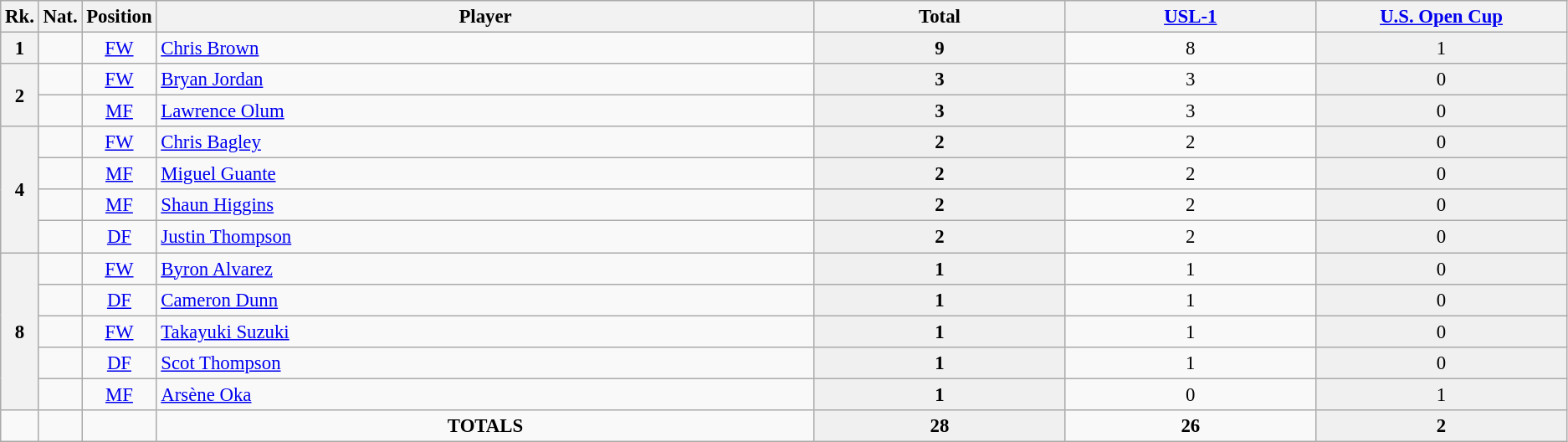<table class="wikitable" style="font-size:95%; text-align:center;">
<tr>
<th width="1%">Rk.</th>
<th width="1%">Nat.</th>
<th width="1%">Position</th>
<th width="42%">Player</th>
<th width=80>Total</th>
<th width=80><a href='#'>USL-1</a></th>
<th width=80><a href='#'>U.S. Open Cup</a></th>
</tr>
<tr>
<th rowspan="1"><strong>1</strong></th>
<td></td>
<td><a href='#'>FW</a></td>
<td style="text-align: left;"><a href='#'>Chris Brown</a></td>
<td style="background: #F0F0F0;"><strong>9</strong></td>
<td>8</td>
<td style="background: #F0F0F0;">1</td>
</tr>
<tr>
<th rowspan="2"><strong>2</strong></th>
<td></td>
<td><a href='#'>FW</a></td>
<td style="text-align: left;"><a href='#'>Bryan Jordan</a></td>
<td style="background: #F0F0F0;"><strong>3</strong></td>
<td>3</td>
<td style="background: #F0F0F0;">0</td>
</tr>
<tr>
<td></td>
<td><a href='#'>MF</a></td>
<td style="text-align: left;"><a href='#'>Lawrence Olum</a></td>
<td style="background: #F0F0F0;"><strong>3</strong></td>
<td>3</td>
<td style="background: #F0F0F0;">0</td>
</tr>
<tr>
<th rowspan="4"><strong>4</strong></th>
<td></td>
<td><a href='#'>FW</a></td>
<td style="text-align: left;"><a href='#'>Chris Bagley</a></td>
<td style="background: #F0F0F0;"><strong>2</strong></td>
<td>2</td>
<td style="background: #F0F0F0;">0</td>
</tr>
<tr>
<td></td>
<td><a href='#'>MF</a></td>
<td style="text-align: left;"><a href='#'>Miguel Guante</a></td>
<td style="background: #F0F0F0;"><strong>2</strong></td>
<td>2</td>
<td style="background: #F0F0F0;">0</td>
</tr>
<tr>
<td></td>
<td><a href='#'>MF</a></td>
<td style="text-align: left;"><a href='#'>Shaun Higgins</a></td>
<td style="background: #F0F0F0;"><strong>2</strong></td>
<td>2</td>
<td style="background: #F0F0F0;">0</td>
</tr>
<tr>
<td></td>
<td><a href='#'>DF</a></td>
<td style="text-align: left;"><a href='#'>Justin Thompson</a></td>
<td style="background: #F0F0F0;"><strong>2</strong></td>
<td>2</td>
<td style="background: #F0F0F0;">0</td>
</tr>
<tr>
<th rowspan="5"><strong>8</strong></th>
<td></td>
<td><a href='#'>FW</a></td>
<td style="text-align: left;"><a href='#'>Byron Alvarez</a></td>
<td style="background: #F0F0F0;"><strong>1</strong></td>
<td>1</td>
<td style="background: #F0F0F0;">0</td>
</tr>
<tr>
<td></td>
<td><a href='#'>DF</a></td>
<td style="text-align: left;"><a href='#'>Cameron Dunn</a></td>
<td style="background: #F0F0F0;"><strong>1</strong></td>
<td>1</td>
<td style="background: #F0F0F0;">0</td>
</tr>
<tr>
<td></td>
<td><a href='#'>FW</a></td>
<td style="text-align: left;"><a href='#'>Takayuki Suzuki</a></td>
<td style="background: #F0F0F0;"><strong>1</strong></td>
<td>1</td>
<td style="background: #F0F0F0;">0</td>
</tr>
<tr>
<td></td>
<td><a href='#'>DF</a></td>
<td style="text-align: left;"><a href='#'>Scot Thompson</a></td>
<td style="background: #F0F0F0;"><strong>1</strong></td>
<td>1</td>
<td style="background: #F0F0F0;">0</td>
</tr>
<tr>
<td></td>
<td><a href='#'>MF</a></td>
<td style="text-align: left;"><a href='#'>Arsène Oka</a></td>
<td style="background: #F0F0F0;"><strong>1</strong></td>
<td>0</td>
<td style="background: #F0F0F0;">1</td>
</tr>
<tr>
<td></td>
<td></td>
<td></td>
<td><strong>TOTALS</strong></td>
<td style="background: #F0F0F0;"><strong>28</strong></td>
<td><strong>26</strong></td>
<td style="background: #F0F0F0;"><strong>2</strong></td>
</tr>
</table>
